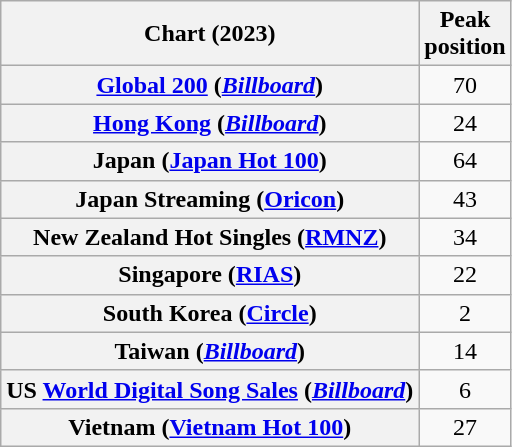<table class="wikitable sortable plainrowheaders" style="text-align:center">
<tr>
<th scope="col">Chart (2023)</th>
<th scope="col">Peak<br>position</th>
</tr>
<tr>
<th scope="row"><a href='#'>Global 200</a> (<em><a href='#'>Billboard</a></em>)</th>
<td>70</td>
</tr>
<tr>
<th scope="row"><a href='#'>Hong Kong</a> (<em><a href='#'>Billboard</a></em>)</th>
<td>24</td>
</tr>
<tr>
<th scope="row">Japan (<a href='#'>Japan Hot 100</a>)</th>
<td>64</td>
</tr>
<tr>
<th scope="row">Japan Streaming (<a href='#'>Oricon</a>)</th>
<td>43</td>
</tr>
<tr>
<th scope="row">New Zealand Hot Singles (<a href='#'>RMNZ</a>)</th>
<td>34</td>
</tr>
<tr>
<th scope="row">Singapore (<a href='#'>RIAS</a>)</th>
<td>22</td>
</tr>
<tr>
<th scope="row">South Korea (<a href='#'>Circle</a>)</th>
<td>2</td>
</tr>
<tr>
<th scope="row">Taiwan (<em><a href='#'>Billboard</a></em>)</th>
<td>14</td>
</tr>
<tr>
<th scope="row">US <a href='#'>World Digital Song Sales</a> (<em><a href='#'>Billboard</a></em>)</th>
<td>6</td>
</tr>
<tr>
<th scope="row">Vietnam (<a href='#'>Vietnam Hot 100</a>)</th>
<td>27</td>
</tr>
</table>
